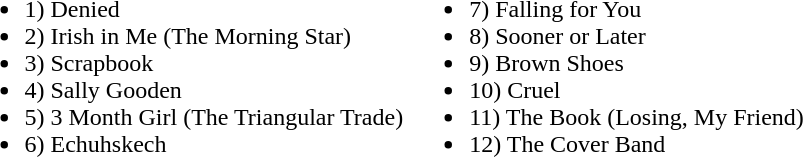<table>
<tr ---->
<td VALIGN="TOP"><br><ul><li>1)  Denied</li><li>2)  Irish in Me (The Morning Star)</li><li>3)  Scrapbook</li><li>4)  Sally Gooden</li><li>5)  3 Month Girl (The Triangular Trade)</li><li>6)  Echuhskech</li></ul></td>
<td VALIGN="TOP"><br><ul><li>7)  Falling for You</li><li>8)  Sooner or Later</li><li>9)  Brown Shoes</li><li>10) Cruel</li><li>11) The Book (Losing, My Friend)</li><li>12) The Cover Band</li></ul></td>
</tr>
</table>
